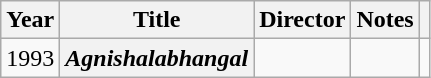<table class="wikitable sortable">
<tr>
<th>Year</th>
<th>Title</th>
<th>Director</th>
<th>Notes</th>
<th></th>
</tr>
<tr>
<td>1993</td>
<th><em>Agnishalabhangal</em></th>
<td></td>
<td></td>
<td></td>
</tr>
</table>
